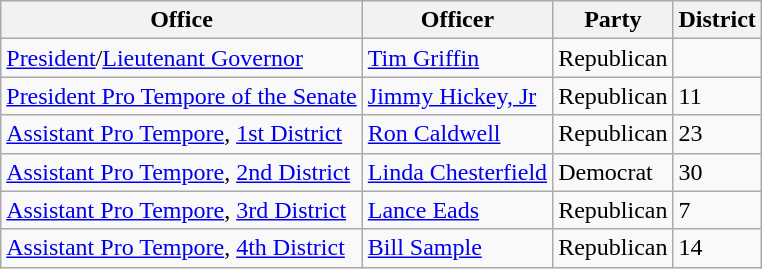<table class="wikitable">
<tr>
<th>Office</th>
<th>Officer</th>
<th>Party</th>
<th>District</th>
</tr>
<tr>
<td><a href='#'>President</a>/<a href='#'>Lieutenant Governor</a></td>
<td><a href='#'>Tim Griffin</a></td>
<td>Republican</td>
<td></td>
</tr>
<tr>
<td><a href='#'>President Pro Tempore of the Senate</a></td>
<td><a href='#'>Jimmy Hickey, Jr</a></td>
<td>Republican</td>
<td>11</td>
</tr>
<tr>
<td><a href='#'>Assistant Pro Tempore</a>, <a href='#'>1st District</a></td>
<td><a href='#'>Ron Caldwell</a></td>
<td>Republican</td>
<td>23</td>
</tr>
<tr>
<td><a href='#'>Assistant Pro Tempore</a>, <a href='#'>2nd District</a></td>
<td><a href='#'>Linda Chesterfield</a></td>
<td>Democrat</td>
<td>30</td>
</tr>
<tr>
<td><a href='#'>Assistant Pro Tempore</a>, <a href='#'>3rd District</a></td>
<td><a href='#'>Lance Eads</a></td>
<td>Republican</td>
<td>7</td>
</tr>
<tr>
<td><a href='#'>Assistant Pro Tempore</a>, <a href='#'>4th District</a></td>
<td><a href='#'>Bill Sample</a></td>
<td>Republican</td>
<td>14</td>
</tr>
</table>
